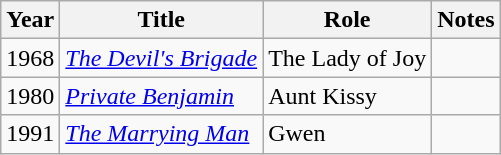<table class="wikitable">
<tr>
<th>Year</th>
<th>Title</th>
<th>Role</th>
<th>Notes</th>
</tr>
<tr>
<td>1968</td>
<td><em><a href='#'>The Devil's Brigade</a></em></td>
<td>The Lady of Joy</td>
<td></td>
</tr>
<tr>
<td>1980</td>
<td><em><a href='#'>Private Benjamin</a></em></td>
<td>Aunt Kissy</td>
<td></td>
</tr>
<tr>
<td>1991</td>
<td><em><a href='#'>The Marrying Man</a></em></td>
<td>Gwen</td>
<td></td>
</tr>
</table>
